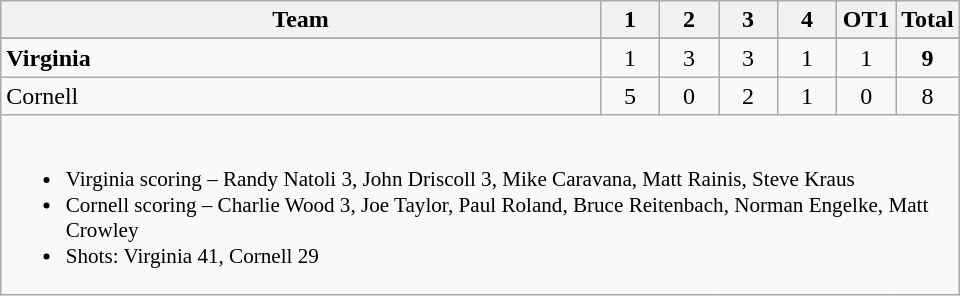<table class="wikitable" style="text-align:center; max-width:40em">
<tr>
<th>Team</th>
<th style="width:2em">1</th>
<th style="width:2em">2</th>
<th style="width:2em">3</th>
<th style="width:2em">4</th>
<th style="width:2em">OT1</th>
<th style="width:2em">Total</th>
</tr>
<tr>
</tr>
<tr>
<td style="text-align:left"><strong>Virginia</strong></td>
<td>1</td>
<td>3</td>
<td>3</td>
<td>1</td>
<td>1</td>
<td><strong>9</strong></td>
</tr>
<tr>
<td style="text-align:left">Cornell</td>
<td>5</td>
<td>0</td>
<td>2</td>
<td>1</td>
<td>0</td>
<td>8</td>
</tr>
<tr>
<td colspan=7 style="text-align:left; font-size:88%;"><br><ul><li>Virginia scoring – Randy Natoli 3, John Driscoll 3, Mike Caravana, Matt Rainis, Steve Kraus</li><li>Cornell scoring – Charlie Wood 3, Joe Taylor, Paul Roland, Bruce Reitenbach, Norman Engelke, Matt Crowley</li><li>Shots: Virginia 41, Cornell 29</li></ul></td>
</tr>
</table>
